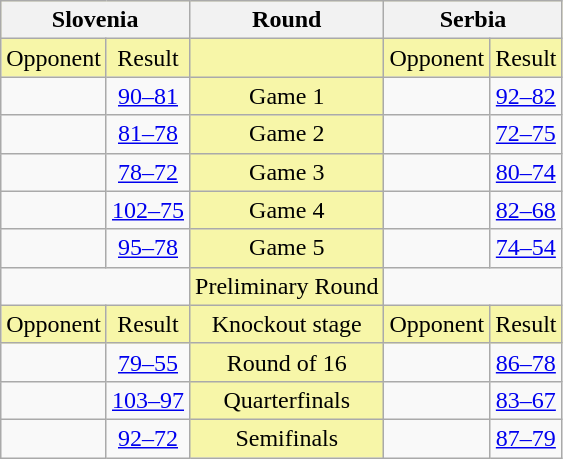<table class="wikitable collapsible collapsed" style="text-align:center">
<tr valign=top bgcolor=#F7F6A8>
<th colspan=2>Slovenia</th>
<th>Round</th>
<th colspan=2>Serbia</th>
</tr>
<tr valign=top bgcolor=#F7F6A8>
<td>Opponent</td>
<td>Result</td>
<td bgcolor=#F7F6A8></td>
<td>Opponent</td>
<td>Result</td>
</tr>
<tr>
<td align=left></td>
<td><a href='#'>90–81</a></td>
<td bgcolor=#F7F6A8>Game 1</td>
<td align=left></td>
<td><a href='#'>92–82</a></td>
</tr>
<tr>
<td align=left></td>
<td><a href='#'>81–78</a></td>
<td bgcolor=#F7F6A8>Game 2</td>
<td align=left></td>
<td><a href='#'>72–75</a></td>
</tr>
<tr>
<td align=left></td>
<td><a href='#'>78–72</a></td>
<td bgcolor=#F7F6A8>Game 3</td>
<td align=left></td>
<td><a href='#'>80–74</a></td>
</tr>
<tr>
<td align=left></td>
<td><a href='#'>102–75</a></td>
<td bgcolor=#F7F6A8>Game 4</td>
<td align=left></td>
<td><a href='#'>82–68</a></td>
</tr>
<tr>
<td align=left></td>
<td><a href='#'>95–78</a></td>
<td bgcolor=#F7F6A8>Game 5</td>
<td align=left></td>
<td><a href='#'>74–54</a></td>
</tr>
<tr>
<td colspan="2" align=center><br></td>
<td bgcolor=#F7F6A8>Preliminary Round</td>
<td colspan=2 align=center><br></td>
</tr>
<tr valign=top bgcolor=#F7F6A8>
<td>Opponent</td>
<td>Result</td>
<td bgcolor=#F7F6A8>Knockout stage</td>
<td>Opponent</td>
<td>Result</td>
</tr>
<tr>
<td align=left></td>
<td><a href='#'>79–55</a></td>
<td bgcolor=#F7F6A8>Round of 16</td>
<td align=left></td>
<td><a href='#'>86–78</a></td>
</tr>
<tr>
<td align=left></td>
<td><a href='#'>103–97</a></td>
<td bgcolor=#F7F6A8>Quarterfinals</td>
<td align=left></td>
<td><a href='#'>83–67</a></td>
</tr>
<tr>
<td align=left></td>
<td><a href='#'>92–72</a></td>
<td bgcolor=#F7F6A8>Semifinals</td>
<td align=left></td>
<td><a href='#'>87–79</a></td>
</tr>
</table>
